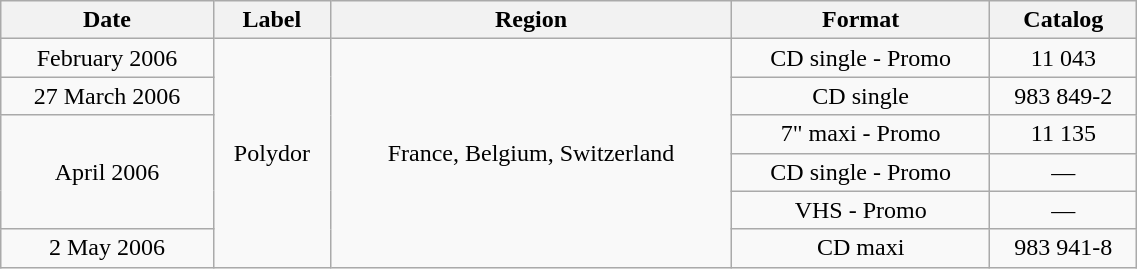<table class="wikitable" style="width:60%;">
<tr>
<th>Date</th>
<th>Label</th>
<th>Region</th>
<th>Format</th>
<th>Catalog</th>
</tr>
<tr>
<td align=center>February 2006</td>
<td rowspan="6" style="text-align:center;">Polydor</td>
<td rowspan="6" style="text-align:center;">France, Belgium, Switzerland</td>
<td align=center>CD single - Promo</td>
<td align=center>11 043</td>
</tr>
<tr>
<td align=center>27 March 2006</td>
<td align=center>CD single</td>
<td align=center>983 849-2</td>
</tr>
<tr>
<td rowspan="3" style="text-align:center;">April 2006</td>
<td align=center>7" maxi - Promo</td>
<td align=center>11 135</td>
</tr>
<tr>
<td align=center>CD single - Promo</td>
<td align=center>—</td>
</tr>
<tr>
<td align=center>VHS - Promo</td>
<td align=center>—</td>
</tr>
<tr>
<td align=center>2 May 2006</td>
<td align=center>CD maxi</td>
<td align=center>983 941-8</td>
</tr>
</table>
